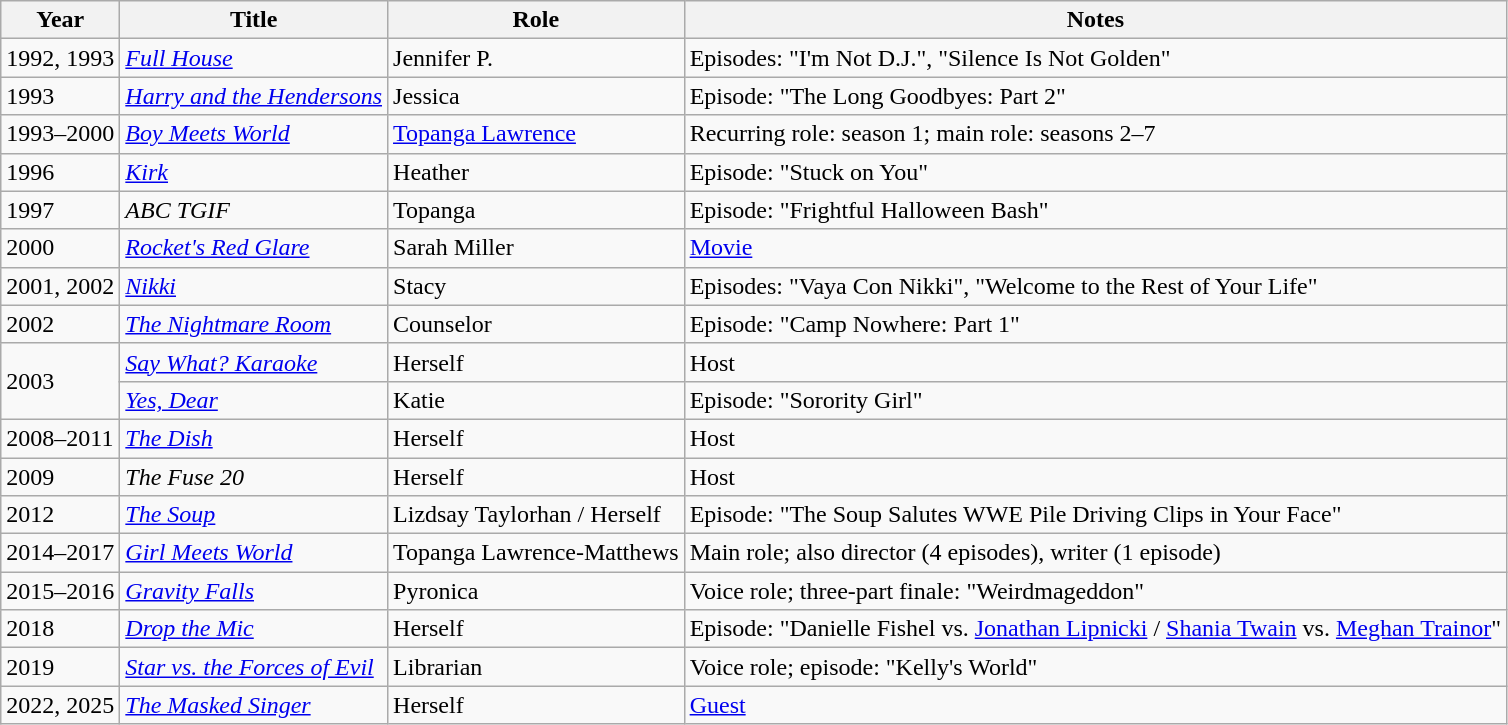<table class="wikitable sortable">
<tr>
<th>Year</th>
<th>Title</th>
<th>Role</th>
<th class="unsortable">Notes</th>
</tr>
<tr>
<td>1992, 1993</td>
<td><em><a href='#'>Full House</a></em></td>
<td>Jennifer P.</td>
<td>Episodes: "I'm Not D.J.", "Silence Is Not Golden"</td>
</tr>
<tr>
<td>1993</td>
<td><em><a href='#'>Harry and the Hendersons</a></em></td>
<td>Jessica</td>
<td>Episode: "The Long Goodbyes: Part 2"</td>
</tr>
<tr>
<td>1993–2000</td>
<td><em><a href='#'>Boy Meets World</a></em></td>
<td><a href='#'>Topanga Lawrence</a></td>
<td>Recurring role: season 1; main role: seasons 2–7</td>
</tr>
<tr>
<td>1996</td>
<td><em><a href='#'>Kirk</a></em></td>
<td>Heather</td>
<td>Episode: "Stuck on You"</td>
</tr>
<tr>
<td>1997</td>
<td><em>ABC TGIF</em></td>
<td>Topanga</td>
<td>Episode: "Frightful Halloween Bash"</td>
</tr>
<tr>
<td>2000</td>
<td><em><a href='#'>Rocket's Red Glare</a></em></td>
<td>Sarah Miller</td>
<td><a href='#'>Movie</a></td>
</tr>
<tr>
<td>2001, 2002</td>
<td><em><a href='#'>Nikki</a></em></td>
<td>Stacy</td>
<td>Episodes: "Vaya Con Nikki", "Welcome to the Rest of Your Life"</td>
</tr>
<tr>
<td>2002</td>
<td><em><a href='#'>The Nightmare Room</a></em></td>
<td>Counselor</td>
<td>Episode: "Camp Nowhere: Part 1"</td>
</tr>
<tr>
<td rowspan="2">2003</td>
<td><em><a href='#'>Say What? Karaoke</a></em></td>
<td>Herself</td>
<td>Host</td>
</tr>
<tr>
<td><em><a href='#'>Yes, Dear</a></em></td>
<td>Katie</td>
<td>Episode: "Sorority Girl"</td>
</tr>
<tr>
<td>2008–2011</td>
<td><em><a href='#'>The Dish</a></em></td>
<td>Herself</td>
<td>Host</td>
</tr>
<tr>
<td>2009</td>
<td><em>The Fuse 20</em></td>
<td>Herself</td>
<td>Host</td>
</tr>
<tr>
<td>2012</td>
<td><em><a href='#'>The Soup</a></em></td>
<td>Lizdsay Taylorhan / Herself</td>
<td>Episode: "The Soup Salutes WWE Pile Driving Clips in Your Face"</td>
</tr>
<tr>
<td>2014–2017</td>
<td><em><a href='#'>Girl Meets World</a></em></td>
<td>Topanga Lawrence-Matthews</td>
<td>Main role; also director (4 episodes), writer (1 episode)</td>
</tr>
<tr>
<td>2015–2016</td>
<td><em><a href='#'>Gravity Falls</a></em></td>
<td>Pyronica</td>
<td>Voice role; three-part finale: "Weirdmageddon"</td>
</tr>
<tr>
<td>2018</td>
<td><em><a href='#'>Drop the Mic</a></em></td>
<td>Herself</td>
<td>Episode: "Danielle Fishel vs. <a href='#'>Jonathan Lipnicki</a> / <a href='#'>Shania Twain</a> vs. <a href='#'>Meghan Trainor</a>"</td>
</tr>
<tr>
<td>2019</td>
<td><em><a href='#'>Star vs. the Forces of Evil</a></em></td>
<td>Librarian</td>
<td>Voice role; episode: "Kelly's World"</td>
</tr>
<tr>
<td>2022, 2025</td>
<td><em><a href='#'>The Masked Singer</a></em></td>
<td>Herself</td>
<td><a href='#'>Guest</a></td>
</tr>
</table>
